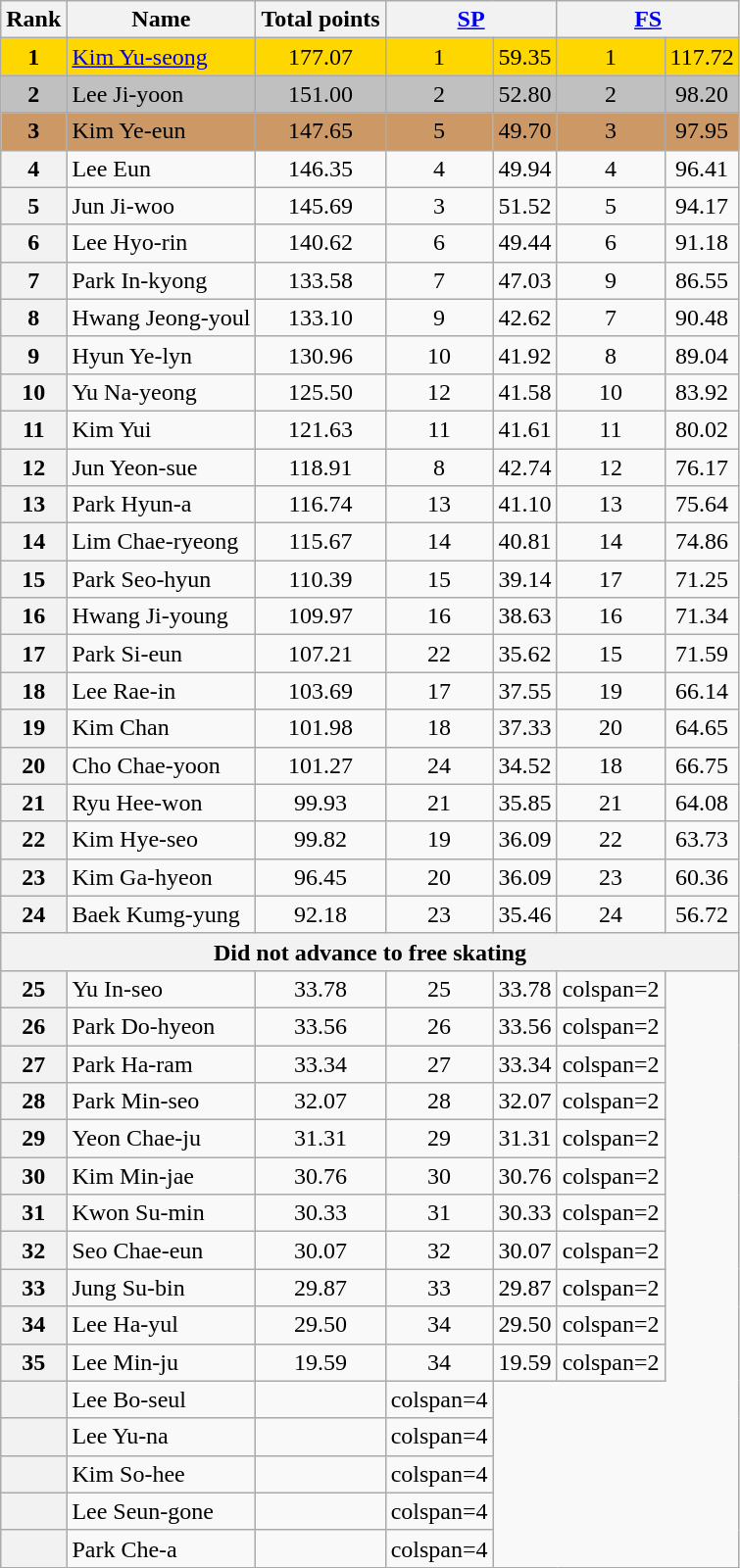<table class="wikitable sortable">
<tr>
<th>Rank</th>
<th>Name</th>
<th>Total points</th>
<th colspan="2" width="80px"><a href='#'>SP</a></th>
<th colspan="2" width="80px"><a href='#'>FS</a></th>
</tr>
<tr bgcolor="gold">
<td align="center"><strong>1</strong></td>
<td><a href='#'>Kim Yu-seong</a></td>
<td align="center">177.07</td>
<td align="center">1</td>
<td align="center">59.35</td>
<td align="center">1</td>
<td align="center">117.72</td>
</tr>
<tr bgcolor="silver">
<td align="center"><strong>2</strong></td>
<td>Lee Ji-yoon</td>
<td align="center">151.00</td>
<td align="center">2</td>
<td align="center">52.80</td>
<td align="center">2</td>
<td align="center">98.20</td>
</tr>
<tr bgcolor="cc9966">
<td align="center"><strong>3</strong></td>
<td>Kim Ye-eun</td>
<td align="center">147.65</td>
<td align="center">5</td>
<td align="center">49.70</td>
<td align="center">3</td>
<td align="center">97.95</td>
</tr>
<tr>
<th>4</th>
<td>Lee Eun</td>
<td align="center">146.35</td>
<td align="center">4</td>
<td align="center">49.94</td>
<td align="center">4</td>
<td align="center">96.41</td>
</tr>
<tr>
<th>5</th>
<td>Jun Ji-woo</td>
<td align="center">145.69</td>
<td align="center">3</td>
<td align="center">51.52</td>
<td align="center">5</td>
<td align="center">94.17</td>
</tr>
<tr>
<th>6</th>
<td>Lee Hyo-rin</td>
<td align="center">140.62</td>
<td align="center">6</td>
<td align="center">49.44</td>
<td align="center">6</td>
<td align="center">91.18</td>
</tr>
<tr>
<th>7</th>
<td>Park In-kyong</td>
<td align="center">133.58</td>
<td align="center">7</td>
<td align="center">47.03</td>
<td align="center">9</td>
<td align="center">86.55</td>
</tr>
<tr>
<th>8</th>
<td>Hwang Jeong-youl</td>
<td align="center">133.10</td>
<td align="center">9</td>
<td align="center">42.62</td>
<td align="center">7</td>
<td align="center">90.48</td>
</tr>
<tr>
<th>9</th>
<td>Hyun Ye-lyn</td>
<td align="center">130.96</td>
<td align="center">10</td>
<td align="center">41.92</td>
<td align="center">8</td>
<td align="center">89.04</td>
</tr>
<tr>
<th>10</th>
<td>Yu Na-yeong</td>
<td align="center">125.50</td>
<td align="center">12</td>
<td align="center">41.58</td>
<td align="center">10</td>
<td align="center">83.92</td>
</tr>
<tr>
<th>11</th>
<td>Kim Yui</td>
<td align="center">121.63</td>
<td align="center">11</td>
<td align="center">41.61</td>
<td align="center">11</td>
<td align="center">80.02</td>
</tr>
<tr>
<th>12</th>
<td>Jun Yeon-sue</td>
<td align="center">118.91</td>
<td align="center">8</td>
<td align="center">42.74</td>
<td align="center">12</td>
<td align="center">76.17</td>
</tr>
<tr>
<th>13</th>
<td>Park Hyun-a</td>
<td align="center">116.74</td>
<td align="center">13</td>
<td align="center">41.10</td>
<td align="center">13</td>
<td align="center">75.64</td>
</tr>
<tr>
<th>14</th>
<td>Lim Chae-ryeong</td>
<td align="center">115.67</td>
<td align="center">14</td>
<td align="center">40.81</td>
<td align="center">14</td>
<td align="center">74.86</td>
</tr>
<tr>
<th>15</th>
<td>Park Seo-hyun</td>
<td align="center">110.39</td>
<td align="center">15</td>
<td align="center">39.14</td>
<td align="center">17</td>
<td align="center">71.25</td>
</tr>
<tr>
<th>16</th>
<td>Hwang Ji-young</td>
<td align="center">109.97</td>
<td align="center">16</td>
<td align="center">38.63</td>
<td align="center">16</td>
<td align="center">71.34</td>
</tr>
<tr>
<th>17</th>
<td>Park Si-eun</td>
<td align="center">107.21</td>
<td align="center">22</td>
<td align="center">35.62</td>
<td align="center">15</td>
<td align="center">71.59</td>
</tr>
<tr>
<th>18</th>
<td>Lee Rae-in</td>
<td align="center">103.69</td>
<td align="center">17</td>
<td align="center">37.55</td>
<td align="center">19</td>
<td align="center">66.14</td>
</tr>
<tr>
<th>19</th>
<td>Kim Chan</td>
<td align="center">101.98</td>
<td align="center">18</td>
<td align="center">37.33</td>
<td align="center">20</td>
<td align="center">64.65</td>
</tr>
<tr>
<th>20</th>
<td>Cho Chae-yoon</td>
<td align="center">101.27</td>
<td align="center">24</td>
<td align="center">34.52</td>
<td align="center">18</td>
<td align="center">66.75</td>
</tr>
<tr>
<th>21</th>
<td>Ryu Hee-won</td>
<td align="center">99.93</td>
<td align="center">21</td>
<td align="center">35.85</td>
<td align="center">21</td>
<td align="center">64.08</td>
</tr>
<tr>
<th>22</th>
<td>Kim Hye-seo</td>
<td align="center">99.82</td>
<td align="center">19</td>
<td align="center">36.09</td>
<td align="center">22</td>
<td align="center">63.73</td>
</tr>
<tr>
<th>23</th>
<td>Kim Ga-hyeon</td>
<td align="center">96.45</td>
<td align="center">20</td>
<td align="center">36.09</td>
<td align="center">23</td>
<td align="center">60.36</td>
</tr>
<tr>
<th>24</th>
<td>Baek Kumg-yung</td>
<td align="center">92.18</td>
<td align="center">23</td>
<td align="center">35.46</td>
<td align="center">24</td>
<td align="center">56.72</td>
</tr>
<tr>
<th colspan="7">Did not advance to free skating</th>
</tr>
<tr>
<th>25</th>
<td>Yu In-seo</td>
<td align="center">33.78</td>
<td align="center">25</td>
<td align="center">33.78</td>
<td>colspan=2 </td>
</tr>
<tr>
<th>26</th>
<td>Park Do-hyeon</td>
<td align="center">33.56</td>
<td align="center">26</td>
<td align="center">33.56</td>
<td>colspan=2 </td>
</tr>
<tr>
<th>27</th>
<td>Park Ha-ram</td>
<td align="center">33.34</td>
<td align="center">27</td>
<td align="center">33.34</td>
<td>colspan=2 </td>
</tr>
<tr>
<th>28</th>
<td>Park Min-seo</td>
<td align="center">32.07</td>
<td align="center">28</td>
<td align="center">32.07</td>
<td>colspan=2 </td>
</tr>
<tr>
<th>29</th>
<td>Yeon Chae-ju</td>
<td align="center">31.31</td>
<td align="center">29</td>
<td align="center">31.31</td>
<td>colspan=2 </td>
</tr>
<tr>
<th>30</th>
<td>Kim Min-jae</td>
<td align="center">30.76</td>
<td align="center">30</td>
<td align="center">30.76</td>
<td>colspan=2 </td>
</tr>
<tr>
<th>31</th>
<td>Kwon Su-min</td>
<td align="center">30.33</td>
<td align="center">31</td>
<td align="center">30.33</td>
<td>colspan=2 </td>
</tr>
<tr>
<th>32</th>
<td>Seo Chae-eun</td>
<td align="center">30.07</td>
<td align="center">32</td>
<td align="center">30.07</td>
<td>colspan=2 </td>
</tr>
<tr>
<th>33</th>
<td>Jung Su-bin</td>
<td align="center">29.87</td>
<td align="center">33</td>
<td align="center">29.87</td>
<td>colspan=2 </td>
</tr>
<tr>
<th>34</th>
<td>Lee Ha-yul</td>
<td align="center">29.50</td>
<td align="center">34</td>
<td align="center">29.50</td>
<td>colspan=2 </td>
</tr>
<tr>
<th>35</th>
<td>Lee Min-ju</td>
<td align="center">19.59</td>
<td align="center">34</td>
<td align="center">19.59</td>
<td>colspan=2 </td>
</tr>
<tr>
<th></th>
<td>Lee Bo-seul</td>
<td></td>
<td>colspan=4 </td>
</tr>
<tr>
<th></th>
<td>Lee Yu-na</td>
<td></td>
<td>colspan=4 </td>
</tr>
<tr>
<th></th>
<td>Kim So-hee</td>
<td></td>
<td>colspan=4 </td>
</tr>
<tr>
<th></th>
<td>Lee Seun-gone</td>
<td></td>
<td>colspan=4 </td>
</tr>
<tr>
<th></th>
<td>Park Che-a</td>
<td></td>
<td>colspan=4 </td>
</tr>
</table>
